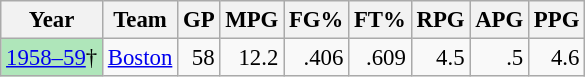<table class="wikitable sortable" style="font-size:95%; text-align:right;">
<tr>
<th>Year</th>
<th>Team</th>
<th>GP</th>
<th>MPG</th>
<th>FG%</th>
<th>FT%</th>
<th>RPG</th>
<th>APG</th>
<th>PPG</th>
</tr>
<tr>
<td style="text-align:left;background:#afe6ba;"><a href='#'>1958–59</a>†</td>
<td style="text-align:left;"><a href='#'>Boston</a></td>
<td>58</td>
<td>12.2</td>
<td>.406</td>
<td>.609</td>
<td>4.5</td>
<td>.5</td>
<td>4.6</td>
</tr>
</table>
